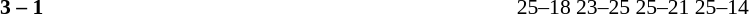<table width=100% cellspacing=1>
<tr>
<th width=20%></th>
<th width=12%></th>
<th width=20%></th>
<th width=33%></th>
<td></td>
</tr>
<tr style=font-size:90%>
<td align=right><strong></strong></td>
<td align=center><strong>3 – 1</strong></td>
<td></td>
<td>25–18 23–25 25–21 25–14</td>
</tr>
</table>
